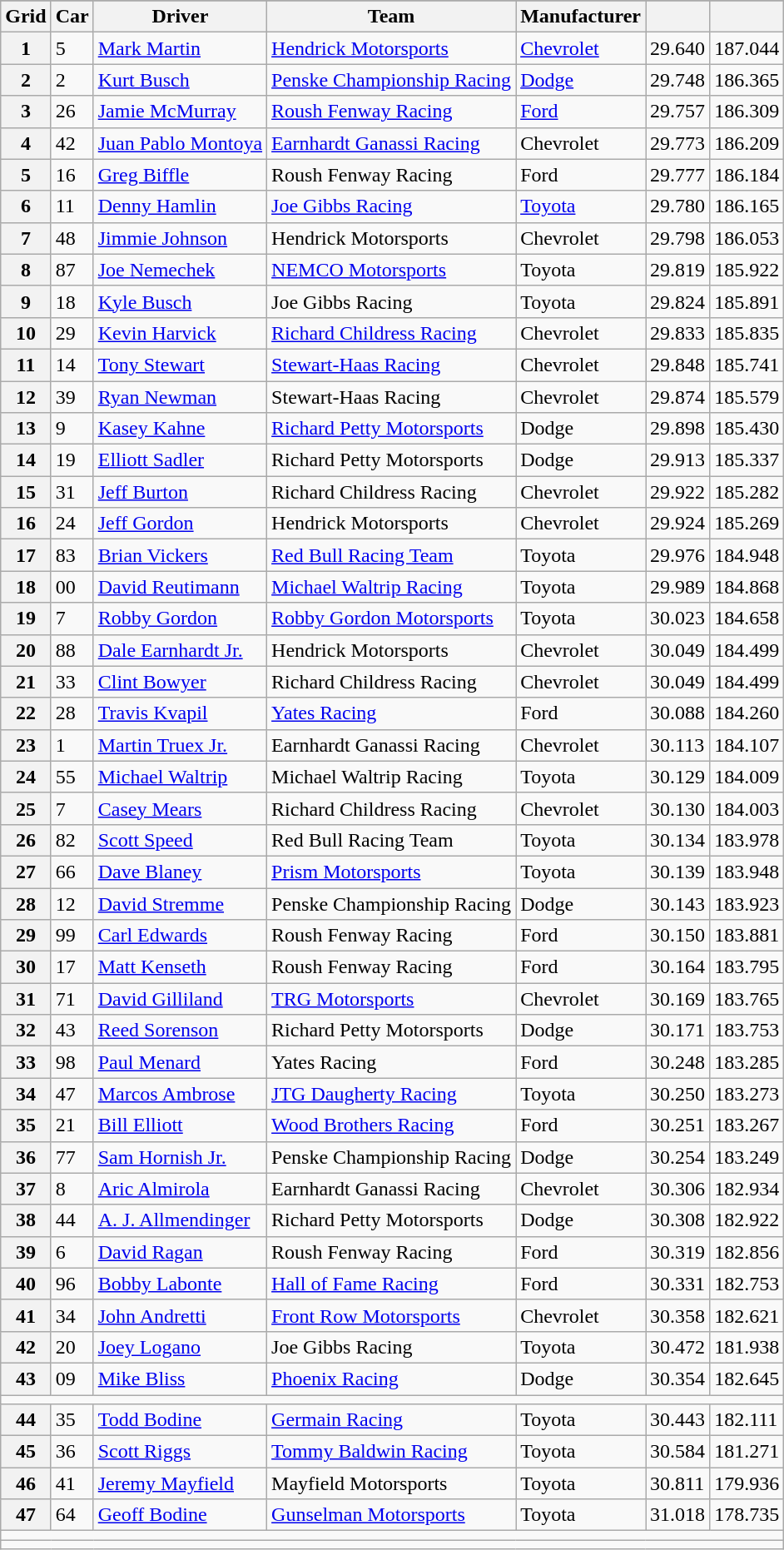<table class="wikitable">
<tr>
</tr>
<tr>
<th scope="col">Grid</th>
<th scope="col">Car</th>
<th scope="col">Driver</th>
<th scope="col">Team</th>
<th scope="col">Manufacturer</th>
<th scope="col"></th>
<th scope="col"></th>
</tr>
<tr>
<th scope="row">1</th>
<td>5</td>
<td><a href='#'>Mark Martin</a></td>
<td><a href='#'>Hendrick Motorsports</a></td>
<td><a href='#'>Chevrolet</a></td>
<td>29.640</td>
<td>187.044</td>
</tr>
<tr>
<th scope="row">2</th>
<td>2</td>
<td><a href='#'>Kurt Busch</a></td>
<td><a href='#'>Penske Championship Racing</a></td>
<td><a href='#'>Dodge</a></td>
<td>29.748</td>
<td>186.365</td>
</tr>
<tr>
<th scope="row">3</th>
<td>26</td>
<td><a href='#'>Jamie McMurray</a></td>
<td><a href='#'>Roush Fenway Racing</a></td>
<td><a href='#'>Ford</a></td>
<td>29.757</td>
<td>186.309</td>
</tr>
<tr>
<th scope="row">4</th>
<td>42</td>
<td><a href='#'>Juan Pablo Montoya</a></td>
<td><a href='#'>Earnhardt Ganassi Racing</a></td>
<td>Chevrolet</td>
<td>29.773</td>
<td>186.209</td>
</tr>
<tr>
<th scope="row">5</th>
<td>16</td>
<td><a href='#'>Greg Biffle</a></td>
<td>Roush Fenway Racing</td>
<td>Ford</td>
<td>29.777</td>
<td>186.184</td>
</tr>
<tr>
<th scope="row">6</th>
<td>11</td>
<td><a href='#'>Denny Hamlin</a></td>
<td><a href='#'>Joe Gibbs Racing</a></td>
<td><a href='#'>Toyota</a></td>
<td>29.780</td>
<td>186.165</td>
</tr>
<tr>
<th scope="row">7</th>
<td>48</td>
<td><a href='#'>Jimmie Johnson</a></td>
<td>Hendrick Motorsports</td>
<td>Chevrolet</td>
<td>29.798</td>
<td>186.053</td>
</tr>
<tr>
<th scope="row">8</th>
<td>87</td>
<td><a href='#'>Joe Nemechek</a></td>
<td><a href='#'>NEMCO Motorsports</a></td>
<td>Toyota</td>
<td>29.819</td>
<td>185.922</td>
</tr>
<tr>
<th scope="row">9</th>
<td>18</td>
<td><a href='#'>Kyle Busch</a></td>
<td>Joe Gibbs Racing</td>
<td>Toyota</td>
<td>29.824</td>
<td>185.891</td>
</tr>
<tr>
<th scope="row">10</th>
<td>29</td>
<td><a href='#'>Kevin Harvick</a></td>
<td><a href='#'>Richard Childress Racing</a></td>
<td>Chevrolet</td>
<td>29.833</td>
<td>185.835</td>
</tr>
<tr>
<th scope="row">11</th>
<td>14</td>
<td><a href='#'>Tony Stewart</a></td>
<td><a href='#'>Stewart-Haas Racing</a></td>
<td>Chevrolet</td>
<td>29.848</td>
<td>185.741</td>
</tr>
<tr>
<th scope="row">12</th>
<td>39</td>
<td><a href='#'>Ryan Newman</a></td>
<td>Stewart-Haas Racing</td>
<td>Chevrolet</td>
<td>29.874</td>
<td>185.579</td>
</tr>
<tr>
<th scope="row">13</th>
<td>9</td>
<td><a href='#'>Kasey Kahne</a></td>
<td><a href='#'>Richard Petty Motorsports</a></td>
<td>Dodge</td>
<td>29.898</td>
<td>185.430</td>
</tr>
<tr>
<th scope="row">14</th>
<td>19</td>
<td><a href='#'>Elliott Sadler</a></td>
<td>Richard Petty Motorsports</td>
<td>Dodge</td>
<td>29.913</td>
<td>185.337</td>
</tr>
<tr>
<th scope="row">15</th>
<td>31</td>
<td><a href='#'>Jeff Burton</a></td>
<td>Richard Childress Racing</td>
<td>Chevrolet</td>
<td>29.922</td>
<td>185.282</td>
</tr>
<tr>
<th scope="row">16</th>
<td>24</td>
<td><a href='#'>Jeff Gordon</a></td>
<td>Hendrick Motorsports</td>
<td>Chevrolet</td>
<td>29.924</td>
<td>185.269</td>
</tr>
<tr>
<th scope="row">17</th>
<td>83</td>
<td><a href='#'>Brian Vickers</a></td>
<td><a href='#'>Red Bull Racing Team</a></td>
<td>Toyota</td>
<td>29.976</td>
<td>184.948</td>
</tr>
<tr>
<th scope="row">18</th>
<td>00</td>
<td><a href='#'>David Reutimann</a></td>
<td><a href='#'>Michael Waltrip Racing</a></td>
<td>Toyota</td>
<td>29.989</td>
<td>184.868</td>
</tr>
<tr>
<th scope="row">19</th>
<td>7</td>
<td><a href='#'>Robby Gordon</a></td>
<td><a href='#'>Robby Gordon Motorsports</a></td>
<td>Toyota</td>
<td>30.023</td>
<td>184.658</td>
</tr>
<tr>
<th scope="row">20</th>
<td>88</td>
<td><a href='#'>Dale Earnhardt Jr.</a></td>
<td>Hendrick Motorsports</td>
<td>Chevrolet</td>
<td>30.049</td>
<td>184.499</td>
</tr>
<tr>
<th scope="row">21</th>
<td>33</td>
<td><a href='#'>Clint Bowyer</a></td>
<td>Richard Childress Racing</td>
<td>Chevrolet</td>
<td>30.049</td>
<td>184.499</td>
</tr>
<tr>
<th scope="row">22</th>
<td>28</td>
<td><a href='#'>Travis Kvapil</a></td>
<td><a href='#'>Yates Racing</a></td>
<td>Ford</td>
<td>30.088</td>
<td>184.260</td>
</tr>
<tr>
<th scope="row">23</th>
<td>1</td>
<td><a href='#'>Martin Truex Jr.</a></td>
<td>Earnhardt Ganassi Racing</td>
<td>Chevrolet</td>
<td>30.113</td>
<td>184.107</td>
</tr>
<tr>
<th scope="row">24</th>
<td>55</td>
<td><a href='#'>Michael Waltrip</a></td>
<td>Michael Waltrip Racing</td>
<td>Toyota</td>
<td>30.129</td>
<td>184.009</td>
</tr>
<tr>
<th scope="row">25</th>
<td>7</td>
<td><a href='#'>Casey Mears</a></td>
<td>Richard Childress Racing</td>
<td>Chevrolet</td>
<td>30.130</td>
<td>184.003</td>
</tr>
<tr>
<th scope="row">26</th>
<td>82</td>
<td><a href='#'>Scott Speed</a></td>
<td>Red Bull Racing Team</td>
<td>Toyota</td>
<td>30.134</td>
<td>183.978</td>
</tr>
<tr>
<th scope="row">27</th>
<td>66</td>
<td><a href='#'>Dave Blaney</a></td>
<td><a href='#'>Prism Motorsports</a></td>
<td>Toyota</td>
<td>30.139</td>
<td>183.948</td>
</tr>
<tr>
<th scope="row">28</th>
<td>12</td>
<td><a href='#'>David Stremme</a></td>
<td>Penske Championship Racing</td>
<td>Dodge</td>
<td>30.143</td>
<td>183.923</td>
</tr>
<tr>
<th scope="row">29</th>
<td>99</td>
<td><a href='#'>Carl Edwards</a></td>
<td>Roush Fenway Racing</td>
<td>Ford</td>
<td>30.150</td>
<td>183.881</td>
</tr>
<tr>
<th scope="row">30</th>
<td>17</td>
<td><a href='#'>Matt Kenseth</a></td>
<td>Roush Fenway Racing</td>
<td>Ford</td>
<td>30.164</td>
<td>183.795</td>
</tr>
<tr>
<th scope="row">31</th>
<td>71</td>
<td><a href='#'>David Gilliland</a></td>
<td><a href='#'>TRG Motorsports</a></td>
<td>Chevrolet</td>
<td>30.169</td>
<td>183.765</td>
</tr>
<tr>
<th scope="row">32</th>
<td>43</td>
<td><a href='#'>Reed Sorenson</a></td>
<td>Richard Petty Motorsports</td>
<td>Dodge</td>
<td>30.171</td>
<td>183.753</td>
</tr>
<tr>
<th scope="row">33</th>
<td>98</td>
<td><a href='#'>Paul Menard</a></td>
<td>Yates Racing</td>
<td>Ford</td>
<td>30.248</td>
<td>183.285</td>
</tr>
<tr>
<th scope="row">34</th>
<td>47</td>
<td><a href='#'>Marcos Ambrose</a></td>
<td><a href='#'>JTG Daugherty Racing</a></td>
<td>Toyota</td>
<td>30.250</td>
<td>183.273</td>
</tr>
<tr>
<th scope="row">35</th>
<td>21</td>
<td><a href='#'>Bill Elliott</a></td>
<td><a href='#'>Wood Brothers Racing</a></td>
<td>Ford</td>
<td>30.251</td>
<td>183.267</td>
</tr>
<tr>
<th scope="row">36</th>
<td>77</td>
<td><a href='#'>Sam Hornish Jr.</a></td>
<td>Penske Championship Racing</td>
<td>Dodge</td>
<td>30.254</td>
<td>183.249</td>
</tr>
<tr>
<th scope="row">37</th>
<td>8</td>
<td><a href='#'>Aric Almirola</a></td>
<td>Earnhardt Ganassi Racing</td>
<td>Chevrolet</td>
<td>30.306</td>
<td>182.934</td>
</tr>
<tr>
<th scope="row">38</th>
<td>44</td>
<td><a href='#'>A. J. Allmendinger</a></td>
<td>Richard Petty Motorsports</td>
<td>Dodge</td>
<td>30.308</td>
<td>182.922</td>
</tr>
<tr>
<th scope="row">39</th>
<td>6</td>
<td><a href='#'>David Ragan</a></td>
<td>Roush Fenway Racing</td>
<td>Ford</td>
<td>30.319</td>
<td>182.856</td>
</tr>
<tr>
<th scope="row">40</th>
<td>96</td>
<td><a href='#'>Bobby Labonte</a></td>
<td><a href='#'>Hall of Fame Racing</a></td>
<td>Ford</td>
<td>30.331</td>
<td>182.753</td>
</tr>
<tr>
<th scope="row">41</th>
<td>34</td>
<td><a href='#'>John Andretti</a></td>
<td><a href='#'>Front Row Motorsports</a></td>
<td>Chevrolet</td>
<td>30.358</td>
<td>182.621</td>
</tr>
<tr>
<th scope="row">42</th>
<td>20</td>
<td><a href='#'>Joey Logano</a></td>
<td>Joe Gibbs Racing</td>
<td>Toyota</td>
<td>30.472</td>
<td>181.938</td>
</tr>
<tr>
<th scope="row">43</th>
<td>09</td>
<td><a href='#'>Mike Bliss</a></td>
<td><a href='#'>Phoenix Racing</a></td>
<td>Dodge</td>
<td>30.354</td>
<td>182.645</td>
</tr>
<tr>
<td colspan="8"></td>
</tr>
<tr>
<th scope="row">44</th>
<td>35</td>
<td><a href='#'>Todd Bodine</a></td>
<td><a href='#'>Germain Racing</a></td>
<td>Toyota</td>
<td>30.443</td>
<td>182.111</td>
</tr>
<tr>
<th scope="row">45</th>
<td>36</td>
<td><a href='#'>Scott Riggs</a></td>
<td><a href='#'>Tommy Baldwin Racing</a></td>
<td>Toyota</td>
<td>30.584</td>
<td>181.271</td>
</tr>
<tr>
<th scope="row">46</th>
<td>41</td>
<td><a href='#'>Jeremy Mayfield</a></td>
<td>Mayfield Motorsports</td>
<td>Toyota</td>
<td>30.811</td>
<td>179.936</td>
</tr>
<tr>
<th scope="row">47</th>
<td>64</td>
<td><a href='#'>Geoff Bodine</a></td>
<td><a href='#'>Gunselman Motorsports</a></td>
<td>Toyota</td>
<td>31.018</td>
<td>178.735</td>
</tr>
<tr>
<td colspan="10"></td>
</tr>
<tr>
<td colspan="8"></td>
</tr>
</table>
